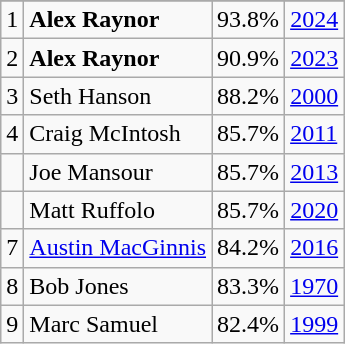<table class="wikitable">
<tr>
</tr>
<tr>
<td>1</td>
<td><strong>Alex Raynor</strong></td>
<td><abbr>93.8%</abbr></td>
<td><a href='#'>2024</a></td>
</tr>
<tr>
<td>2</td>
<td><strong>Alex Raynor</strong></td>
<td><abbr>90.9%</abbr></td>
<td><a href='#'>2023</a></td>
</tr>
<tr>
<td>3</td>
<td>Seth Hanson</td>
<td><abbr>88.2%</abbr></td>
<td><a href='#'>2000</a></td>
</tr>
<tr>
<td>4</td>
<td>Craig McIntosh</td>
<td><abbr>85.7%</abbr></td>
<td><a href='#'>2011</a></td>
</tr>
<tr>
<td></td>
<td>Joe Mansour</td>
<td><abbr>85.7%</abbr></td>
<td><a href='#'>2013</a></td>
</tr>
<tr>
<td></td>
<td>Matt Ruffolo</td>
<td><abbr>85.7%</abbr></td>
<td><a href='#'>2020</a></td>
</tr>
<tr>
<td>7</td>
<td><a href='#'>Austin MacGinnis</a></td>
<td><abbr>84.2%</abbr></td>
<td><a href='#'>2016</a></td>
</tr>
<tr>
<td>8</td>
<td>Bob Jones</td>
<td><abbr>83.3%</abbr></td>
<td><a href='#'>1970</a></td>
</tr>
<tr>
<td>9</td>
<td>Marc Samuel</td>
<td><abbr>82.4%</abbr></td>
<td><a href='#'>1999</a></td>
</tr>
</table>
